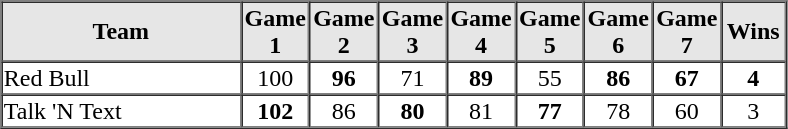<table border=1 cellspacing=0 width=525 align=center>
<tr style="text-align:center; background-color:#e6e6e6;">
<th align=center width=30%>Team</th>
<th width=8%>Game 1</th>
<th width=8%>Game 2</th>
<th width=8%>Game 3</th>
<th width=8%>Game 4</th>
<th width=8%>Game 5</th>
<th width=8%>Game 6</th>
<th width=8%>Game 7</th>
<th width=8%>Wins</th>
</tr>
<tr style="text-align:center;">
<td align=left>Red Bull</td>
<td>100</td>
<td><strong>96</strong></td>
<td>71</td>
<td><strong>89</strong></td>
<td>55</td>
<td><strong>86</strong></td>
<td><strong>67</strong></td>
<td><strong>4</strong></td>
</tr>
<tr style="text-align:center;">
<td align=left>Talk 'N Text</td>
<td><strong>102</strong></td>
<td>86</td>
<td><strong>80</strong></td>
<td>81</td>
<td><strong>77</strong></td>
<td>78</td>
<td>60</td>
<td>3</td>
</tr>
<tr style="text-align:center; font-size: 85%; background-color:#e6e6e6;">
</tr>
</table>
